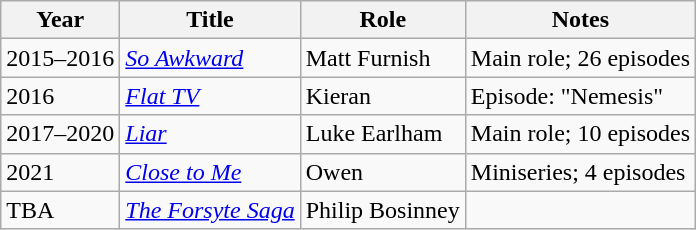<table class="wikitable sortable">
<tr>
<th>Year</th>
<th>Title</th>
<th>Role</th>
<th class="unsortable">Notes</th>
</tr>
<tr>
<td>2015–2016</td>
<td><em><a href='#'>So Awkward</a></em></td>
<td>Matt Furnish</td>
<td>Main role; 26 episodes</td>
</tr>
<tr>
<td>2016</td>
<td><em><a href='#'>Flat TV</a></em></td>
<td>Kieran</td>
<td>Episode: "Nemesis"</td>
</tr>
<tr>
<td>2017–2020</td>
<td><em><a href='#'>Liar</a></em></td>
<td>Luke Earlham</td>
<td>Main role; 10 episodes </td>
</tr>
<tr>
<td>2021</td>
<td><em><a href='#'>Close to Me</a></em></td>
<td>Owen</td>
<td>Miniseries; 4 episodes</td>
</tr>
<tr>
<td>TBA</td>
<td><em><a href='#'>The Forsyte Saga</a></em></td>
<td>Philip Bosinney</td>
<td></td>
</tr>
</table>
